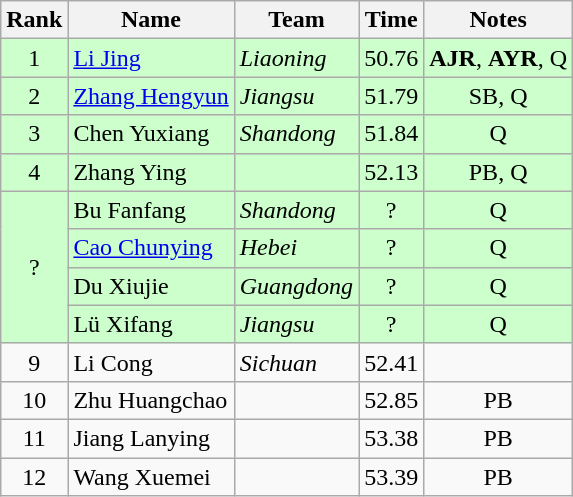<table class="wikitable sortable" style="text-align:center">
<tr>
<th>Rank</th>
<th>Name</th>
<th>Team</th>
<th>Time</th>
<th>Notes</th>
</tr>
<tr bgcolor=ccffcc>
<td>1</td>
<td align="left"><a href='#'>Li Jing</a></td>
<td align=left><em>Liaoning</em></td>
<td>50.76</td>
<td><strong>AJR</strong>, <strong>AYR</strong>, Q</td>
</tr>
<tr bgcolor=ccffcc>
<td>2</td>
<td align="left"><a href='#'>Zhang Hengyun</a></td>
<td align=left><em>Jiangsu</em></td>
<td>51.79</td>
<td>SB, Q</td>
</tr>
<tr bgcolor=ccffcc>
<td>3</td>
<td align="left">Chen Yuxiang</td>
<td align=left><em>Shandong</em></td>
<td>51.84</td>
<td>Q</td>
</tr>
<tr bgcolor=ccffcc>
<td>4</td>
<td align="left">Zhang Ying</td>
<td align=left></td>
<td>52.13</td>
<td>PB, Q</td>
</tr>
<tr bgcolor=ccffcc>
<td rowspan=4>?</td>
<td align="left">Bu Fanfang</td>
<td align=left><em>Shandong</em></td>
<td>?</td>
<td>Q</td>
</tr>
<tr bgcolor=ccffcc>
<td align="left"><a href='#'>Cao Chunying</a></td>
<td align=left><em>Hebei</em></td>
<td>?</td>
<td>Q</td>
</tr>
<tr bgcolor=ccffcc>
<td align="left">Du Xiujie</td>
<td align=left><em>Guangdong</em></td>
<td>?</td>
<td>Q</td>
</tr>
<tr bgcolor=ccffcc>
<td align="left">Lü Xifang</td>
<td align="left"><em>Jiangsu</em></td>
<td>?</td>
<td>Q</td>
</tr>
<tr>
<td>9</td>
<td align="left">Li Cong</td>
<td align="left"><em>Sichuan</em></td>
<td>52.41</td>
<td></td>
</tr>
<tr>
<td>10</td>
<td align="left">Zhu Huangchao</td>
<td align="left"></td>
<td>52.85</td>
<td>PB</td>
</tr>
<tr>
<td>11</td>
<td align="left">Jiang Lanying</td>
<td align="left"></td>
<td>53.38</td>
<td>PB</td>
</tr>
<tr>
<td>12</td>
<td Align="left">Wang Xuemei</td>
<td align="left"></td>
<td>53.39</td>
<td>PB</td>
</tr>
</table>
